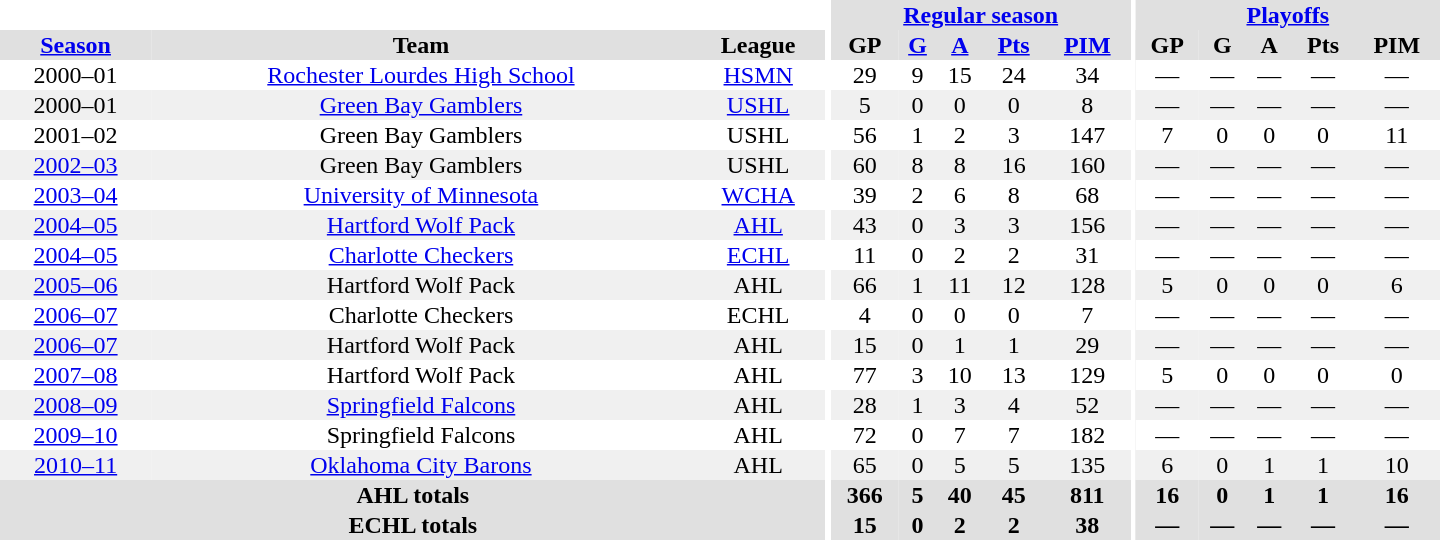<table border="0" cellpadding="1" cellspacing="0" style="text-align:center; width:60em">
<tr bgcolor="#e0e0e0">
<th colspan="3" bgcolor="#ffffff"></th>
<th rowspan="99" bgcolor="#ffffff"></th>
<th colspan="5"><a href='#'>Regular season</a></th>
<th rowspan="99" bgcolor="#ffffff"></th>
<th colspan="5"><a href='#'>Playoffs</a></th>
</tr>
<tr bgcolor="#e0e0e0">
<th><a href='#'>Season</a></th>
<th>Team</th>
<th>League</th>
<th>GP</th>
<th><a href='#'>G</a></th>
<th><a href='#'>A</a></th>
<th><a href='#'>Pts</a></th>
<th><a href='#'>PIM</a></th>
<th>GP</th>
<th>G</th>
<th>A</th>
<th>Pts</th>
<th>PIM</th>
</tr>
<tr>
<td>2000–01</td>
<td><a href='#'>Rochester Lourdes High School</a></td>
<td><a href='#'>HSMN</a></td>
<td>29</td>
<td>9</td>
<td>15</td>
<td>24</td>
<td>34</td>
<td>—</td>
<td>—</td>
<td>—</td>
<td>—</td>
<td>—</td>
</tr>
<tr bgcolor="#f0f0f0">
<td>2000–01</td>
<td><a href='#'>Green Bay Gamblers</a></td>
<td><a href='#'>USHL</a></td>
<td>5</td>
<td>0</td>
<td>0</td>
<td>0</td>
<td>8</td>
<td>—</td>
<td>—</td>
<td>—</td>
<td>—</td>
<td>—</td>
</tr>
<tr>
<td>2001–02</td>
<td>Green Bay Gamblers</td>
<td>USHL</td>
<td>56</td>
<td>1</td>
<td>2</td>
<td>3</td>
<td>147</td>
<td>7</td>
<td>0</td>
<td>0</td>
<td>0</td>
<td>11</td>
</tr>
<tr bgcolor="#f0f0f0">
<td><a href='#'>2002–03</a></td>
<td>Green Bay Gamblers</td>
<td>USHL</td>
<td>60</td>
<td>8</td>
<td>8</td>
<td>16</td>
<td>160</td>
<td>—</td>
<td>—</td>
<td>—</td>
<td>—</td>
<td>—</td>
</tr>
<tr>
<td><a href='#'>2003–04</a></td>
<td><a href='#'>University of Minnesota</a></td>
<td><a href='#'>WCHA</a></td>
<td>39</td>
<td>2</td>
<td>6</td>
<td>8</td>
<td>68</td>
<td>—</td>
<td>—</td>
<td>—</td>
<td>—</td>
<td>—</td>
</tr>
<tr bgcolor="#f0f0f0">
<td><a href='#'>2004–05</a></td>
<td><a href='#'>Hartford Wolf Pack</a></td>
<td><a href='#'>AHL</a></td>
<td>43</td>
<td>0</td>
<td>3</td>
<td>3</td>
<td>156</td>
<td>—</td>
<td>—</td>
<td>—</td>
<td>—</td>
<td>—</td>
</tr>
<tr>
<td><a href='#'>2004–05</a></td>
<td><a href='#'>Charlotte Checkers</a></td>
<td><a href='#'>ECHL</a></td>
<td>11</td>
<td>0</td>
<td>2</td>
<td>2</td>
<td>31</td>
<td>—</td>
<td>—</td>
<td>—</td>
<td>—</td>
<td>—</td>
</tr>
<tr bgcolor="#f0f0f0">
<td><a href='#'>2005–06</a></td>
<td>Hartford Wolf Pack</td>
<td>AHL</td>
<td>66</td>
<td>1</td>
<td>11</td>
<td>12</td>
<td>128</td>
<td>5</td>
<td>0</td>
<td>0</td>
<td>0</td>
<td>6</td>
</tr>
<tr>
<td><a href='#'>2006–07</a></td>
<td>Charlotte Checkers</td>
<td>ECHL</td>
<td>4</td>
<td>0</td>
<td>0</td>
<td>0</td>
<td>7</td>
<td>—</td>
<td>—</td>
<td>—</td>
<td>—</td>
<td>—</td>
</tr>
<tr bgcolor="#f0f0f0">
<td><a href='#'>2006–07</a></td>
<td>Hartford Wolf Pack</td>
<td>AHL</td>
<td>15</td>
<td>0</td>
<td>1</td>
<td>1</td>
<td>29</td>
<td>—</td>
<td>—</td>
<td>—</td>
<td>—</td>
<td>—</td>
</tr>
<tr>
<td><a href='#'>2007–08</a></td>
<td>Hartford Wolf Pack</td>
<td>AHL</td>
<td>77</td>
<td>3</td>
<td>10</td>
<td>13</td>
<td>129</td>
<td>5</td>
<td>0</td>
<td>0</td>
<td>0</td>
<td>0</td>
</tr>
<tr bgcolor="#f0f0f0">
<td><a href='#'>2008–09</a></td>
<td><a href='#'>Springfield Falcons</a></td>
<td>AHL</td>
<td>28</td>
<td>1</td>
<td>3</td>
<td>4</td>
<td>52</td>
<td>—</td>
<td>—</td>
<td>—</td>
<td>—</td>
<td>—</td>
</tr>
<tr>
<td><a href='#'>2009–10</a></td>
<td>Springfield Falcons</td>
<td>AHL</td>
<td>72</td>
<td>0</td>
<td>7</td>
<td>7</td>
<td>182</td>
<td>—</td>
<td>—</td>
<td>—</td>
<td>—</td>
<td>—</td>
</tr>
<tr bgcolor="#f0f0f0">
<td><a href='#'>2010–11</a></td>
<td><a href='#'>Oklahoma City Barons</a></td>
<td>AHL</td>
<td>65</td>
<td>0</td>
<td>5</td>
<td>5</td>
<td>135</td>
<td>6</td>
<td>0</td>
<td>1</td>
<td>1</td>
<td>10</td>
</tr>
<tr bgcolor="#e0e0e0">
<th colspan="3">AHL totals</th>
<th>366</th>
<th>5</th>
<th>40</th>
<th>45</th>
<th>811</th>
<th>16</th>
<th>0</th>
<th>1</th>
<th>1</th>
<th>16</th>
</tr>
<tr bgcolor="#e0e0e0">
<th colspan="3">ECHL totals</th>
<th>15</th>
<th>0</th>
<th>2</th>
<th>2</th>
<th>38</th>
<th>—</th>
<th>—</th>
<th>—</th>
<th>—</th>
<th>—</th>
</tr>
</table>
